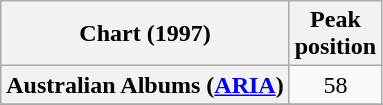<table class="wikitable sortable plainrowheaders" style="text-align:center">
<tr>
<th>Chart (1997)</th>
<th>Peak<br>position</th>
</tr>
<tr>
<th scope="row">Australian Albums (<a href='#'>ARIA</a>)</th>
<td>58</td>
</tr>
<tr>
</tr>
</table>
